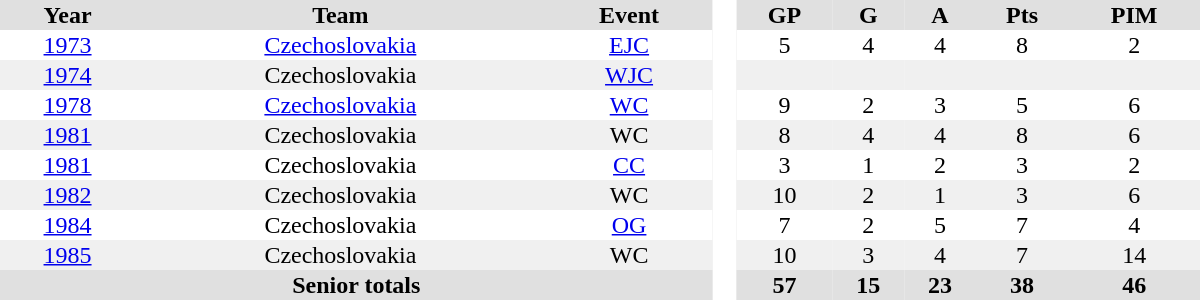<table border="0" cellpadding="1" cellspacing="0" style="text-align:center; width:50em">
<tr ALIGN="center" bgcolor="#e0e0e0">
<th>Year</th>
<th>Team</th>
<th>Event</th>
<th rowspan="99" bgcolor="#ffffff"> </th>
<th>GP</th>
<th>G</th>
<th>A</th>
<th>Pts</th>
<th>PIM</th>
</tr>
<tr>
<td><a href='#'>1973</a></td>
<td><a href='#'>Czechoslovakia</a></td>
<td><a href='#'>EJC</a></td>
<td>5</td>
<td>4</td>
<td>4</td>
<td>8</td>
<td>2</td>
</tr>
<tr bgcolor="#f0f0f0">
<td><a href='#'>1974</a></td>
<td>Czechoslovakia</td>
<td><a href='#'>WJC</a></td>
<td></td>
<td></td>
<td></td>
<td></td>
<td></td>
</tr>
<tr>
<td><a href='#'>1978</a></td>
<td><a href='#'>Czechoslovakia</a></td>
<td><a href='#'>WC</a></td>
<td>9</td>
<td>2</td>
<td>3</td>
<td>5</td>
<td>6</td>
</tr>
<tr bgcolor="#f0f0f0">
<td><a href='#'>1981</a></td>
<td>Czechoslovakia</td>
<td>WC</td>
<td>8</td>
<td>4</td>
<td>4</td>
<td>8</td>
<td>6</td>
</tr>
<tr>
<td><a href='#'>1981</a></td>
<td>Czechoslovakia</td>
<td><a href='#'>CC</a></td>
<td>3</td>
<td>1</td>
<td>2</td>
<td>3</td>
<td>2</td>
</tr>
<tr bgcolor="#f0f0f0">
<td><a href='#'>1982</a></td>
<td>Czechoslovakia</td>
<td>WC</td>
<td>10</td>
<td>2</td>
<td>1</td>
<td>3</td>
<td>6</td>
</tr>
<tr>
<td><a href='#'>1984</a></td>
<td>Czechoslovakia</td>
<td><a href='#'>OG</a></td>
<td>7</td>
<td>2</td>
<td>5</td>
<td>7</td>
<td>4</td>
</tr>
<tr bgcolor="#f0f0f0">
<td><a href='#'>1985</a></td>
<td>Czechoslovakia</td>
<td>WC</td>
<td>10</td>
<td>3</td>
<td>4</td>
<td>7</td>
<td>14</td>
</tr>
<tr bgcolor="#e0e0e0">
<th colspan=3>Senior totals</th>
<th>57</th>
<th>15</th>
<th>23</th>
<th>38</th>
<th>46</th>
</tr>
</table>
